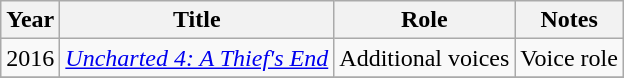<table class="wikitable sortable">
<tr>
<th>Year</th>
<th>Title</th>
<th>Role</th>
<th class="unsortable">Notes</th>
</tr>
<tr>
<td>2016</td>
<td><em><a href='#'>Uncharted 4: A Thief's End</a></em></td>
<td>Additional voices</td>
<td>Voice role</td>
</tr>
<tr>
</tr>
</table>
